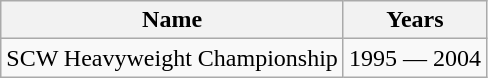<table class="wikitable" border="1">
<tr>
<th>Name</th>
<th>Years</th>
</tr>
<tr>
<td>SCW Heavyweight Championship</td>
<td>1995 — 2004</td>
</tr>
</table>
